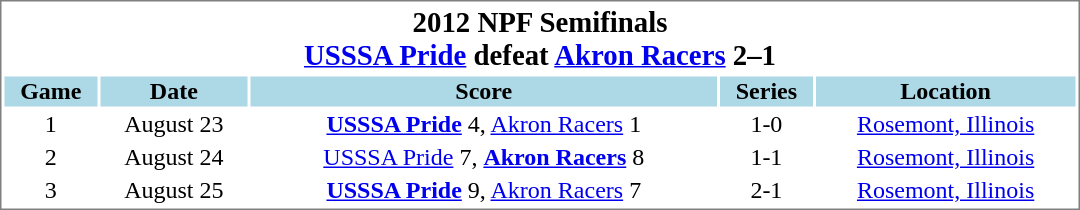<table cellpadding="1"  style="min-width:45em;text-align:center;font-size:100%; border:1px solid gray;">
<tr style="font-size:larger;">
<th colspan=8>2012 NPF Semifinals<br><strong><a href='#'>USSSA Pride</a></strong> defeat <a href='#'>Akron Racers</a> 2–1</th>
</tr>
<tr style="background:lightblue;">
<th>Game</th>
<th>Date</th>
<th>Score</th>
<th>Series<br></th>
<th>Location</th>
</tr>
<tr>
<td>1</td>
<td>August 23</td>
<td><strong><a href='#'>USSSA Pride</a></strong> 4, <a href='#'>Akron Racers</a> 1</td>
<td>1-0</td>
<td><a href='#'>Rosemont, Illinois</a></td>
</tr>
<tr>
<td>2</td>
<td>August 24</td>
<td><a href='#'>USSSA Pride</a> 7, <strong><a href='#'>Akron Racers</a></strong> 8</td>
<td>1-1</td>
<td><a href='#'>Rosemont, Illinois</a></td>
</tr>
<tr>
<td>3</td>
<td>August 25</td>
<td><strong><a href='#'>USSSA Pride</a></strong> 9, <a href='#'>Akron Racers</a> 7</td>
<td>2-1</td>
<td><a href='#'>Rosemont, Illinois</a></td>
</tr>
</table>
